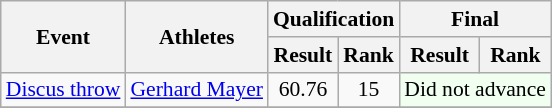<table class="wikitable" border="1" style="font-size:90%">
<tr>
<th rowspan=2>Event</th>
<th rowspan=2>Athletes</th>
<th colspan=2>Qualification</th>
<th colspan=2>Final</th>
</tr>
<tr>
<th>Result</th>
<th>Rank</th>
<th>Result</th>
<th>Rank</th>
</tr>
<tr>
<td><a href='#'>Discus throw</a></td>
<td><a href='#'>Gerhard Mayer</a></td>
<td align=center>60.76</td>
<td align=center>15</td>
<td colspan=2 bgcolor=honeydew>Did not advance</td>
</tr>
<tr>
</tr>
</table>
